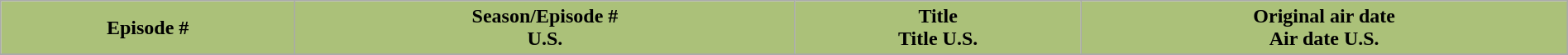<table class="wikitable plainrowheaders" style="width: 100%; margin-right: 0;">
<tr>
<th style="background: #ABC179; color: #000000;">Episode #</th>
<th style="background: #ABC179; color: #000000;">Season/Episode # <br>U.S.</th>
<th style="background: #ABC179; color: #000000;">Title <br> Title U.S.</th>
<th style="background: #ABC179; color: #000000;">Original air date <br>Air date U.S.</th>
</tr>
<tr>
</tr>
</table>
